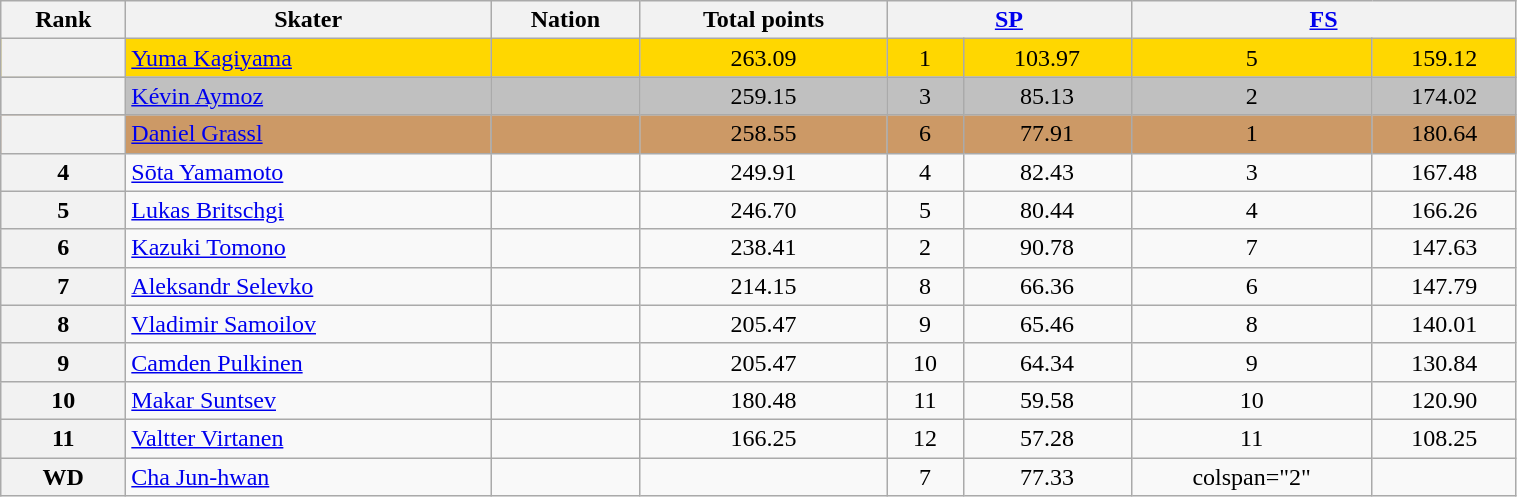<table class="wikitable sortable" style="text-align:center;" width="80%">
<tr>
<th scope="col">Rank</th>
<th scope="col">Skater</th>
<th scope="col">Nation</th>
<th scope="col">Total points</th>
<th scope="col" colspan="2" width="80px"><a href='#'>SP</a></th>
<th scope="col" colspan="2" width="80px"><a href='#'>FS</a></th>
</tr>
<tr bgcolor="gold">
<th scope="row"></th>
<td align="left"><a href='#'>Yuma Kagiyama</a></td>
<td align="left"></td>
<td>263.09</td>
<td>1</td>
<td>103.97</td>
<td>5</td>
<td>159.12</td>
</tr>
<tr bgcolor="silver">
<th scope="row"></th>
<td align="left"><a href='#'>Kévin Aymoz</a></td>
<td align="left"></td>
<td>259.15</td>
<td>3</td>
<td>85.13</td>
<td>2</td>
<td>174.02</td>
</tr>
<tr bgcolor="cc9966">
<th scope="row"></th>
<td align="left"><a href='#'>Daniel Grassl</a></td>
<td align="left"></td>
<td>258.55</td>
<td>6</td>
<td>77.91</td>
<td>1</td>
<td>180.64</td>
</tr>
<tr>
<th scope="row">4</th>
<td align="left"><a href='#'>Sōta Yamamoto</a></td>
<td align="left"></td>
<td>249.91</td>
<td>4</td>
<td>82.43</td>
<td>3</td>
<td>167.48</td>
</tr>
<tr>
<th scope="row">5</th>
<td align="left"><a href='#'>Lukas Britschgi</a></td>
<td align="left"></td>
<td>246.70</td>
<td>5</td>
<td>80.44</td>
<td>4</td>
<td>166.26</td>
</tr>
<tr>
<th scope="row">6</th>
<td align="left"><a href='#'>Kazuki Tomono</a></td>
<td align="left"></td>
<td>238.41</td>
<td>2</td>
<td>90.78</td>
<td>7</td>
<td>147.63</td>
</tr>
<tr>
<th scope="row">7</th>
<td align="left"><a href='#'>Aleksandr Selevko</a></td>
<td align="left"></td>
<td>214.15</td>
<td>8</td>
<td>66.36</td>
<td>6</td>
<td>147.79</td>
</tr>
<tr>
<th scope="row">8</th>
<td align="left"><a href='#'>Vladimir Samoilov</a></td>
<td align="left"></td>
<td>205.47</td>
<td>9</td>
<td>65.46</td>
<td>8</td>
<td>140.01</td>
</tr>
<tr>
<th scope="row">9</th>
<td align="left"><a href='#'>Camden Pulkinen</a></td>
<td align="left"></td>
<td>205.47</td>
<td>10</td>
<td>64.34</td>
<td>9</td>
<td>130.84</td>
</tr>
<tr>
<th scope="row">10</th>
<td align="left"><a href='#'>Makar Suntsev</a></td>
<td align="left"></td>
<td>180.48</td>
<td>11</td>
<td>59.58</td>
<td>10</td>
<td>120.90</td>
</tr>
<tr>
<th scope="row">11</th>
<td align="left"><a href='#'>Valtter Virtanen</a></td>
<td align="left"></td>
<td>166.25</td>
<td>12</td>
<td>57.28</td>
<td>11</td>
<td>108.25</td>
</tr>
<tr>
<th scope="row">WD</th>
<td align="left"><a href='#'>Cha Jun-hwan</a></td>
<td align="left"></td>
<td></td>
<td>7</td>
<td>77.33</td>
<td>colspan="2" </td>
</tr>
</table>
